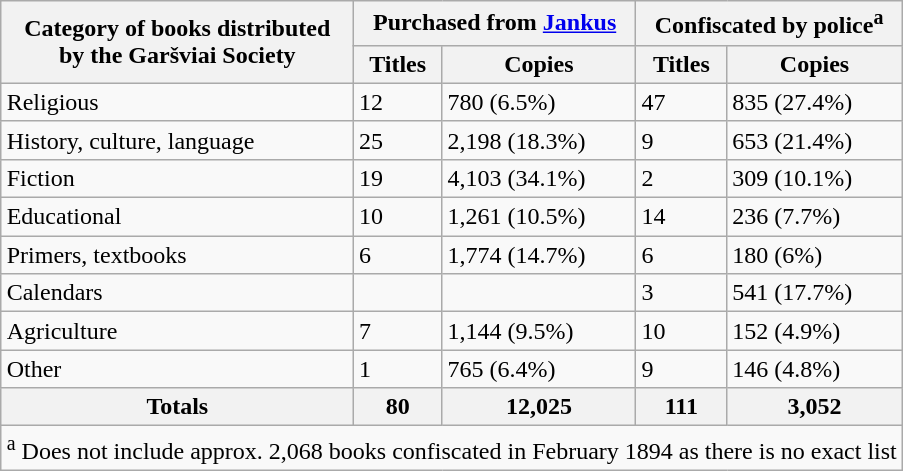<table class=wikitable align=right>
<tr>
<th rowspan=2>Category of books distributed <br>by the Garšviai Society</th>
<th colspan=2>Purchased from <a href='#'>Jankus</a></th>
<th colspan=2>Confiscated by police<sup>a</sup></th>
</tr>
<tr>
<th>Titles</th>
<th>Copies</th>
<th>Titles</th>
<th>Copies</th>
</tr>
<tr>
<td>Religious</td>
<td>12</td>
<td>780 (6.5%)</td>
<td>47</td>
<td>835 (27.4%)</td>
</tr>
<tr>
<td>History, culture, language</td>
<td>25</td>
<td>2,198 (18.3%)</td>
<td>9</td>
<td>653 (21.4%)</td>
</tr>
<tr>
<td>Fiction</td>
<td>19</td>
<td>4,103 (34.1%)</td>
<td>2</td>
<td>309 (10.1%)</td>
</tr>
<tr>
<td>Educational</td>
<td>10</td>
<td>1,261 (10.5%)</td>
<td>14</td>
<td>236 (7.7%)</td>
</tr>
<tr>
<td>Primers, textbooks</td>
<td>6</td>
<td>1,774 (14.7%)</td>
<td>6</td>
<td>180 (6%)</td>
</tr>
<tr>
<td>Calendars</td>
<td></td>
<td></td>
<td>3</td>
<td>541 (17.7%)</td>
</tr>
<tr>
<td>Agriculture</td>
<td>7</td>
<td>1,144 (9.5%)</td>
<td>10</td>
<td>152 (4.9%)</td>
</tr>
<tr>
<td>Other</td>
<td>1</td>
<td>765 (6.4%)</td>
<td>9</td>
<td>146 (4.8%)</td>
</tr>
<tr>
<th>Totals</th>
<th>80</th>
<th>12,025</th>
<th>111</th>
<th>3,052</th>
</tr>
<tr>
<td colspan=5><sup>a</sup> Does not include approx. 2,068 books confiscated in February 1894 as there is no exact list</td>
</tr>
</table>
